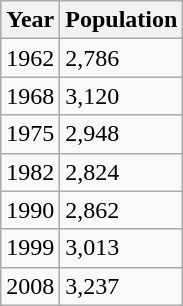<table class="wikitable">
<tr>
<th>Year</th>
<th>Population</th>
</tr>
<tr>
<td>1962</td>
<td>2,786</td>
</tr>
<tr>
<td>1968</td>
<td>3,120</td>
</tr>
<tr>
<td>1975</td>
<td>2,948</td>
</tr>
<tr>
<td>1982</td>
<td>2,824</td>
</tr>
<tr>
<td>1990</td>
<td>2,862</td>
</tr>
<tr>
<td>1999</td>
<td>3,013</td>
</tr>
<tr>
<td>2008</td>
<td>3,237</td>
</tr>
</table>
